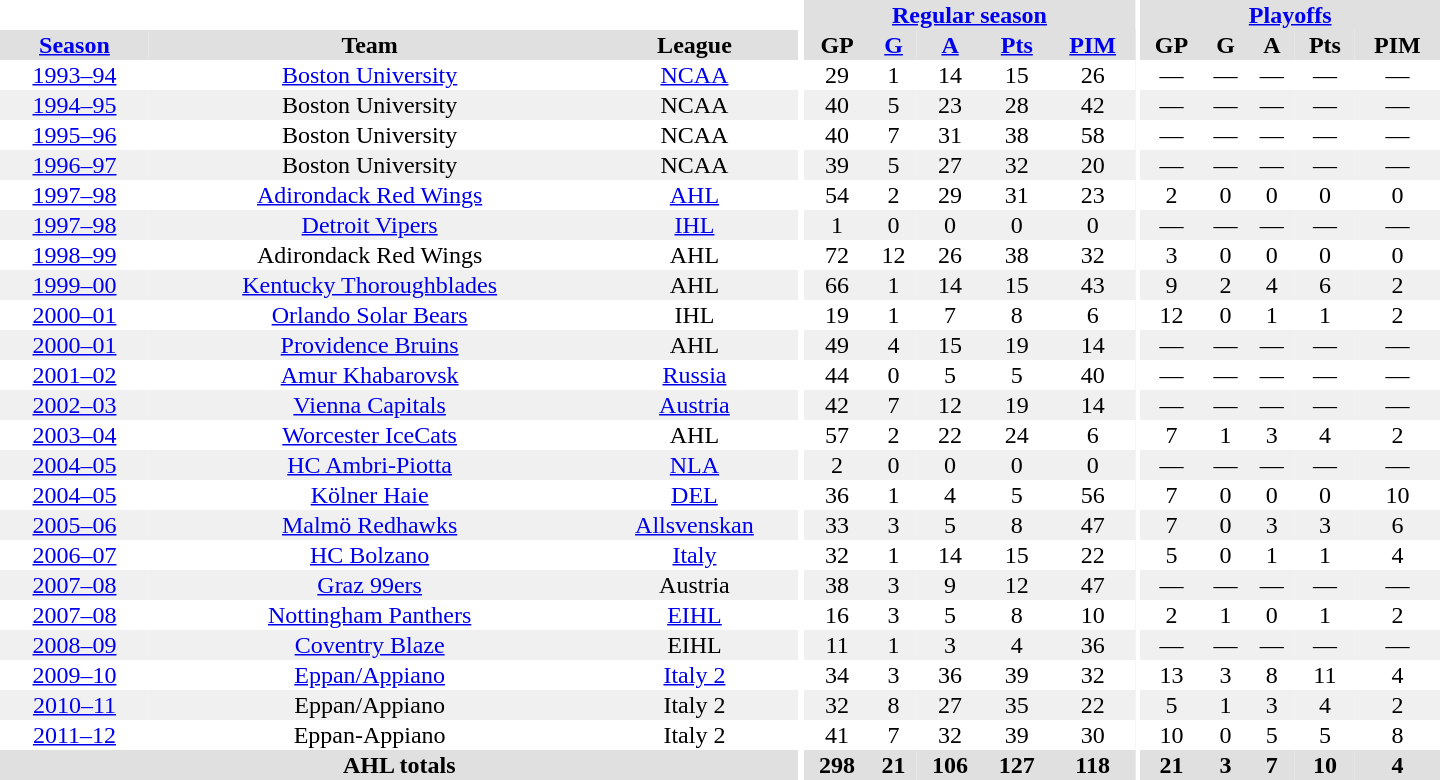<table border="0" cellpadding="1" cellspacing="0" style="text-align:center; width:60em">
<tr bgcolor="#e0e0e0">
<th colspan="3" bgcolor="#ffffff"></th>
<th rowspan="99" bgcolor="#ffffff"></th>
<th colspan="5"><a href='#'>Regular season</a></th>
<th rowspan="99" bgcolor="#ffffff"></th>
<th colspan="5"><a href='#'>Playoffs</a></th>
</tr>
<tr bgcolor="#e0e0e0">
<th><a href='#'>Season</a></th>
<th>Team</th>
<th>League</th>
<th>GP</th>
<th><a href='#'>G</a></th>
<th><a href='#'>A</a></th>
<th><a href='#'>Pts</a></th>
<th><a href='#'>PIM</a></th>
<th>GP</th>
<th>G</th>
<th>A</th>
<th>Pts</th>
<th>PIM</th>
</tr>
<tr>
<td><a href='#'>1993–94</a></td>
<td><a href='#'>Boston University</a></td>
<td><a href='#'>NCAA</a></td>
<td>29</td>
<td>1</td>
<td>14</td>
<td>15</td>
<td>26</td>
<td>—</td>
<td>—</td>
<td>—</td>
<td>—</td>
<td>—</td>
</tr>
<tr bgcolor="#f0f0f0">
<td><a href='#'>1994–95</a></td>
<td>Boston University</td>
<td>NCAA</td>
<td>40</td>
<td>5</td>
<td>23</td>
<td>28</td>
<td>42</td>
<td>—</td>
<td>—</td>
<td>—</td>
<td>—</td>
<td>—</td>
</tr>
<tr>
<td><a href='#'>1995–96</a></td>
<td>Boston University</td>
<td>NCAA</td>
<td>40</td>
<td>7</td>
<td>31</td>
<td>38</td>
<td>58</td>
<td>—</td>
<td>—</td>
<td>—</td>
<td>—</td>
<td>—</td>
</tr>
<tr bgcolor="#f0f0f0">
<td><a href='#'>1996–97</a></td>
<td>Boston University</td>
<td>NCAA</td>
<td>39</td>
<td>5</td>
<td>27</td>
<td>32</td>
<td>20</td>
<td>—</td>
<td>—</td>
<td>—</td>
<td>—</td>
<td>—</td>
</tr>
<tr>
<td><a href='#'>1997–98</a></td>
<td><a href='#'>Adirondack Red Wings</a></td>
<td><a href='#'>AHL</a></td>
<td>54</td>
<td>2</td>
<td>29</td>
<td>31</td>
<td>23</td>
<td>2</td>
<td>0</td>
<td>0</td>
<td>0</td>
<td>0</td>
</tr>
<tr bgcolor="#f0f0f0">
<td><a href='#'>1997–98</a></td>
<td><a href='#'>Detroit Vipers</a></td>
<td><a href='#'>IHL</a></td>
<td>1</td>
<td>0</td>
<td>0</td>
<td>0</td>
<td>0</td>
<td>—</td>
<td>—</td>
<td>—</td>
<td>—</td>
<td>—</td>
</tr>
<tr>
<td><a href='#'>1998–99</a></td>
<td>Adirondack Red Wings</td>
<td>AHL</td>
<td>72</td>
<td>12</td>
<td>26</td>
<td>38</td>
<td>32</td>
<td>3</td>
<td>0</td>
<td>0</td>
<td>0</td>
<td>0</td>
</tr>
<tr bgcolor="#f0f0f0">
<td><a href='#'>1999–00</a></td>
<td><a href='#'>Kentucky Thoroughblades</a></td>
<td>AHL</td>
<td>66</td>
<td>1</td>
<td>14</td>
<td>15</td>
<td>43</td>
<td>9</td>
<td>2</td>
<td>4</td>
<td>6</td>
<td>2</td>
</tr>
<tr>
<td><a href='#'>2000–01</a></td>
<td><a href='#'>Orlando Solar Bears</a></td>
<td>IHL</td>
<td>19</td>
<td>1</td>
<td>7</td>
<td>8</td>
<td>6</td>
<td>12</td>
<td>0</td>
<td>1</td>
<td>1</td>
<td>2</td>
</tr>
<tr bgcolor="#f0f0f0">
<td><a href='#'>2000–01</a></td>
<td><a href='#'>Providence Bruins</a></td>
<td>AHL</td>
<td>49</td>
<td>4</td>
<td>15</td>
<td>19</td>
<td>14</td>
<td>—</td>
<td>—</td>
<td>—</td>
<td>—</td>
<td>—</td>
</tr>
<tr>
<td><a href='#'>2001–02</a></td>
<td><a href='#'>Amur Khabarovsk</a></td>
<td><a href='#'>Russia</a></td>
<td>44</td>
<td>0</td>
<td>5</td>
<td>5</td>
<td>40</td>
<td>—</td>
<td>—</td>
<td>—</td>
<td>—</td>
<td>—</td>
</tr>
<tr bgcolor="#f0f0f0">
<td><a href='#'>2002–03</a></td>
<td><a href='#'>Vienna Capitals</a></td>
<td><a href='#'>Austria</a></td>
<td>42</td>
<td>7</td>
<td>12</td>
<td>19</td>
<td>14</td>
<td>—</td>
<td>—</td>
<td>—</td>
<td>—</td>
<td>—</td>
</tr>
<tr>
<td><a href='#'>2003–04</a></td>
<td><a href='#'>Worcester IceCats</a></td>
<td>AHL</td>
<td>57</td>
<td>2</td>
<td>22</td>
<td>24</td>
<td>6</td>
<td>7</td>
<td>1</td>
<td>3</td>
<td>4</td>
<td>2</td>
</tr>
<tr bgcolor="#f0f0f0">
<td><a href='#'>2004–05</a></td>
<td><a href='#'>HC Ambri-Piotta</a></td>
<td><a href='#'>NLA</a></td>
<td>2</td>
<td>0</td>
<td>0</td>
<td>0</td>
<td>0</td>
<td>—</td>
<td>—</td>
<td>—</td>
<td>—</td>
<td>—</td>
</tr>
<tr>
<td><a href='#'>2004–05</a></td>
<td><a href='#'>Kölner Haie</a></td>
<td><a href='#'>DEL</a></td>
<td>36</td>
<td>1</td>
<td>4</td>
<td>5</td>
<td>56</td>
<td>7</td>
<td>0</td>
<td>0</td>
<td>0</td>
<td>10</td>
</tr>
<tr bgcolor="#f0f0f0">
<td><a href='#'>2005–06</a></td>
<td><a href='#'>Malmö Redhawks</a></td>
<td><a href='#'>Allsvenskan</a></td>
<td>33</td>
<td>3</td>
<td>5</td>
<td>8</td>
<td>47</td>
<td>7</td>
<td>0</td>
<td>3</td>
<td>3</td>
<td>6</td>
</tr>
<tr>
<td><a href='#'>2006–07</a></td>
<td><a href='#'>HC Bolzano</a></td>
<td><a href='#'>Italy</a></td>
<td>32</td>
<td>1</td>
<td>14</td>
<td>15</td>
<td>22</td>
<td>5</td>
<td>0</td>
<td>1</td>
<td>1</td>
<td>4</td>
</tr>
<tr bgcolor="#f0f0f0">
<td><a href='#'>2007–08</a></td>
<td><a href='#'>Graz 99ers</a></td>
<td>Austria</td>
<td>38</td>
<td>3</td>
<td>9</td>
<td>12</td>
<td>47</td>
<td>—</td>
<td>—</td>
<td>—</td>
<td>—</td>
<td>—</td>
</tr>
<tr>
<td><a href='#'>2007–08</a></td>
<td><a href='#'>Nottingham Panthers</a></td>
<td><a href='#'>EIHL</a></td>
<td>16</td>
<td>3</td>
<td>5</td>
<td>8</td>
<td>10</td>
<td>2</td>
<td>1</td>
<td>0</td>
<td>1</td>
<td>2</td>
</tr>
<tr bgcolor="#f0f0f0">
<td><a href='#'>2008–09</a></td>
<td><a href='#'>Coventry Blaze</a></td>
<td>EIHL</td>
<td>11</td>
<td>1</td>
<td>3</td>
<td>4</td>
<td>36</td>
<td>—</td>
<td>—</td>
<td>—</td>
<td>—</td>
<td>—</td>
</tr>
<tr>
<td><a href='#'>2009–10</a></td>
<td><a href='#'>Eppan/Appiano</a></td>
<td><a href='#'>Italy 2</a></td>
<td>34</td>
<td>3</td>
<td>36</td>
<td>39</td>
<td>32</td>
<td>13</td>
<td>3</td>
<td>8</td>
<td>11</td>
<td>4</td>
</tr>
<tr bgcolor="#f0f0f0">
<td><a href='#'>2010–11</a></td>
<td>Eppan/Appiano</td>
<td>Italy 2</td>
<td>32</td>
<td>8</td>
<td>27</td>
<td>35</td>
<td>22</td>
<td>5</td>
<td>1</td>
<td>3</td>
<td>4</td>
<td>2</td>
</tr>
<tr>
<td><a href='#'>2011–12</a></td>
<td>Eppan-Appiano</td>
<td>Italy 2</td>
<td>41</td>
<td>7</td>
<td>32</td>
<td>39</td>
<td>30</td>
<td>10</td>
<td>0</td>
<td>5</td>
<td>5</td>
<td>8</td>
</tr>
<tr>
</tr>
<tr ALIGN="center" bgcolor="#e0e0e0">
<th colspan="3">AHL totals</th>
<th ALIGN="center">298</th>
<th ALIGN="center">21</th>
<th ALIGN="center">106</th>
<th ALIGN="center">127</th>
<th ALIGN="center">118</th>
<th ALIGN="center">21</th>
<th ALIGN="center">3</th>
<th ALIGN="center">7</th>
<th ALIGN="center">10</th>
<th ALIGN="center">4</th>
</tr>
</table>
